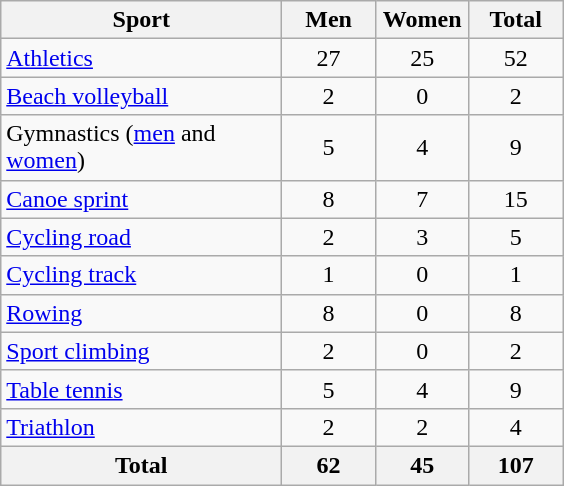<table class="wikitable sortable" style="text-align:center;">
<tr>
<th width=180>Sport</th>
<th width=55>Men</th>
<th width=55>Women</th>
<th width=55>Total</th>
</tr>
<tr>
<td align=left><a href='#'>Athletics</a></td>
<td>27</td>
<td>25</td>
<td>52</td>
</tr>
<tr>
<td align=left><a href='#'>Beach volleyball</a></td>
<td>2</td>
<td>0</td>
<td>2</td>
</tr>
<tr>
<td align=left>Gymnastics (<a href='#'>men</a> and <a href='#'>women</a>)</td>
<td>5</td>
<td>4</td>
<td>9</td>
</tr>
<tr>
<td align=left><a href='#'>Canoe sprint</a></td>
<td>8</td>
<td>7</td>
<td>15</td>
</tr>
<tr>
<td align=left><a href='#'>Cycling road</a></td>
<td>2</td>
<td>3</td>
<td>5</td>
</tr>
<tr>
<td align=left><a href='#'>Cycling track</a></td>
<td>1</td>
<td>0</td>
<td>1</td>
</tr>
<tr>
<td align=left><a href='#'>Rowing</a></td>
<td>8</td>
<td>0</td>
<td>8</td>
</tr>
<tr>
<td align=left><a href='#'>Sport climbing</a></td>
<td>2</td>
<td>0</td>
<td>2</td>
</tr>
<tr>
<td align=left><a href='#'>Table tennis</a></td>
<td>5</td>
<td>4</td>
<td>9</td>
</tr>
<tr>
<td align=left><a href='#'>Triathlon</a></td>
<td>2</td>
<td>2</td>
<td>4</td>
</tr>
<tr>
<th align=left>Total</th>
<th>62</th>
<th>45</th>
<th>107</th>
</tr>
</table>
